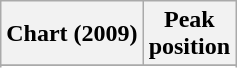<table class="wikitable sortable">
<tr>
<th align="left">Chart (2009)</th>
<th align="left">Peak<br>position</th>
</tr>
<tr>
</tr>
<tr>
</tr>
</table>
